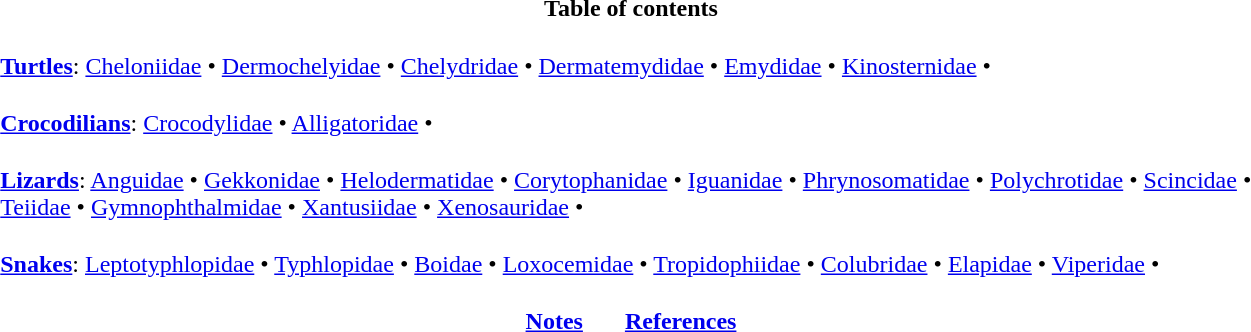<table class="toccolours" style="margin:0 auto; width:55em; clear:both;">
<tr>
<th>Table of contents</th>
</tr>
<tr>
<td style="padding:0 2% 0 2%; text-align:left;"><br><strong><a href='#'>Turtles</a></strong>:
<a href='#'>Cheloniidae</a> •
<a href='#'>Dermochelyidae</a> •
<a href='#'>Chelydridae</a> •
<a href='#'>Dermatemydidae</a> •
<a href='#'>Emydidae</a> •
<a href='#'>Kinosternidae</a> •</td>
</tr>
<tr>
<td style="padding:0 2% 0 2%; text-align:left;"><br><strong><a href='#'>Crocodilians</a></strong>:
<a href='#'>Crocodylidae</a> •
<a href='#'>Alligatoridae</a> •</td>
</tr>
<tr>
<td style="padding:0 2% 0 2%; text-align:left;"><br><strong><a href='#'>Lizards</a></strong>:
<a href='#'>Anguidae</a> •
<a href='#'>Gekkonidae</a> •
<a href='#'>Helodermatidae</a> •
<a href='#'>Corytophanidae</a> •
<a href='#'>Iguanidae</a> •
<a href='#'>Phrynosomatidae</a> •
<a href='#'>Polychrotidae</a> •
<a href='#'>Scincidae</a> •
<a href='#'>Teiidae</a> •
<a href='#'>Gymnophthalmidae</a> •
<a href='#'>Xantusiidae</a> •
<a href='#'>Xenosauridae</a> •</td>
</tr>
<tr>
<td style="padding:0 2% 0 2%; text-align:left;"><br><strong><a href='#'>Snakes</a></strong>:
<a href='#'>Leptotyphlopidae</a> •
<a href='#'>Typhlopidae</a> •
<a href='#'>Boidae</a> •
<a href='#'>Loxocemidae</a> •
<a href='#'>Tropidophiidae</a> •
<a href='#'>Colubridae</a> •
<a href='#'>Elapidae</a> •
<a href='#'>Viperidae</a> •</td>
</tr>
<tr>
<td style="padding:0 2% 0 2%; text-align:center;"><br><strong><a href='#'>Notes</a></strong>       <strong><a href='#'>References</a></strong></td>
</tr>
</table>
